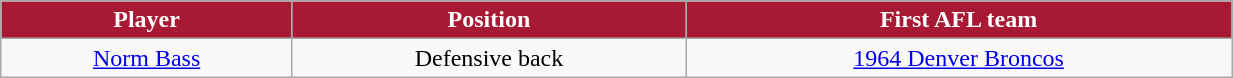<table class="wikitable" width="65%">
<tr align="center"  style="background:#A81933;color:#FFFFFF;">
<td><strong>Player</strong></td>
<td><strong>Position</strong></td>
<td><strong>First AFL team</strong></td>
</tr>
<tr align="center" bgcolor="">
<td><a href='#'>Norm Bass</a></td>
<td>Defensive back</td>
<td><a href='#'>1964 Denver Broncos</a></td>
</tr>
</table>
